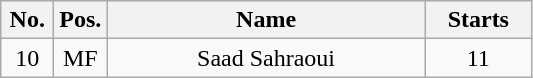<table class="wikitable" style="text-align:center">
<tr>
<th width=10%>No.</th>
<th width=10%>Pos.</th>
<th width=60%>Name</th>
<th width=20%>Starts</th>
</tr>
<tr>
<td>10</td>
<td>MF</td>
<td> Saad Sahraoui</td>
<td align="center">11</td>
</tr>
</table>
